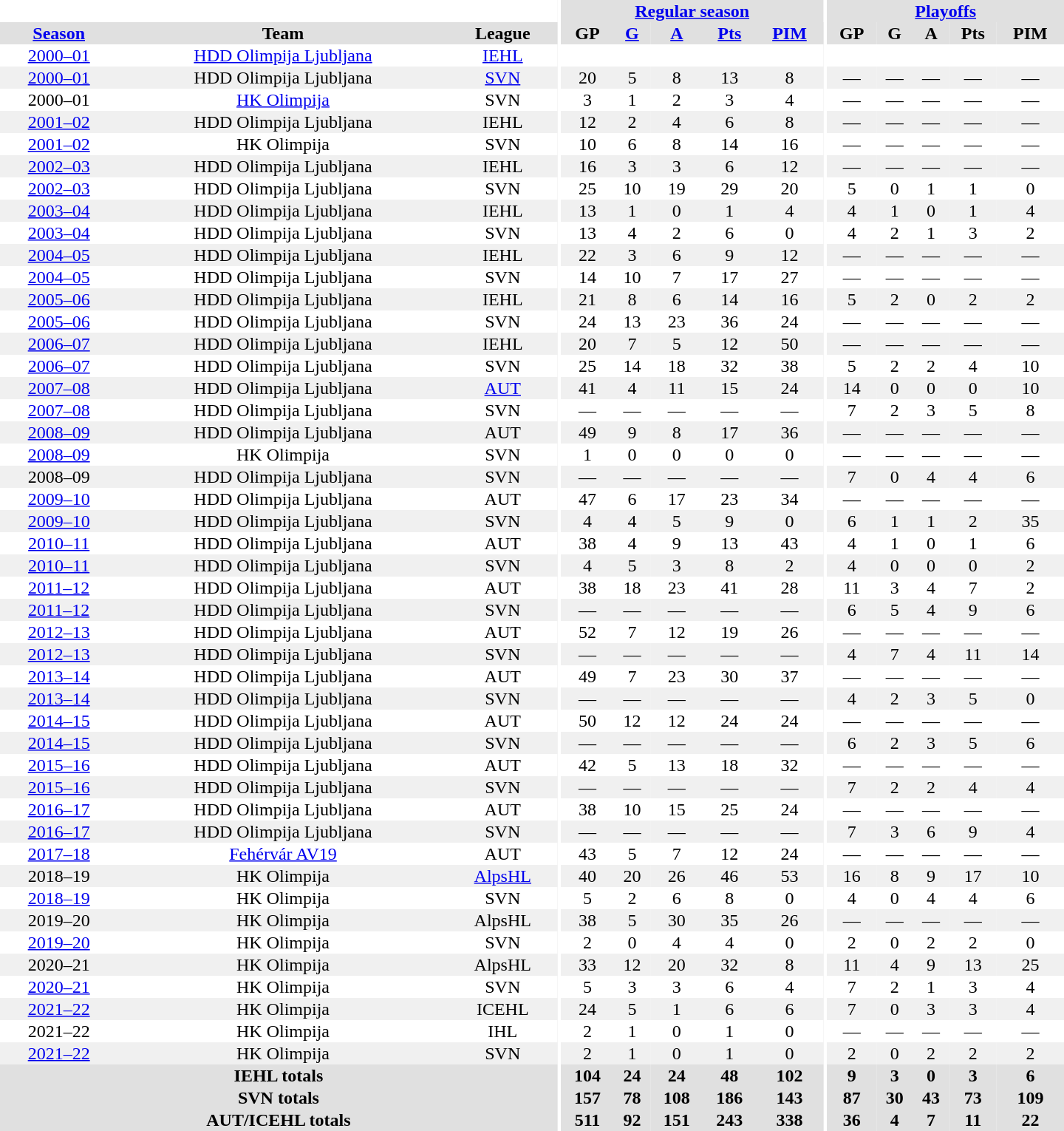<table border="0" cellpadding="1" cellspacing="0" style="text-align:center; width:60em">
<tr bgcolor="#e0e0e0">
<th colspan="3" bgcolor="#ffffff"></th>
<th rowspan="99" bgcolor="#ffffff"></th>
<th colspan="5"><a href='#'>Regular season</a></th>
<th rowspan="99" bgcolor="#ffffff"></th>
<th colspan="5"><a href='#'>Playoffs</a></th>
</tr>
<tr bgcolor="#e0e0e0">
<th><a href='#'>Season</a></th>
<th>Team</th>
<th>League</th>
<th>GP</th>
<th><a href='#'>G</a></th>
<th><a href='#'>A</a></th>
<th><a href='#'>Pts</a></th>
<th><a href='#'>PIM</a></th>
<th>GP</th>
<th>G</th>
<th>A</th>
<th>Pts</th>
<th>PIM</th>
</tr>
<tr>
<td><a href='#'>2000–01</a></td>
<td><a href='#'>HDD Olimpija Ljubljana</a></td>
<td><a href='#'>IEHL</a></td>
<td></td>
<td></td>
<td></td>
<td></td>
<td></td>
<td></td>
<td></td>
<td></td>
<td></td>
<td></td>
</tr>
<tr bgcolor="#f0f0f0">
<td><a href='#'>2000–01</a></td>
<td>HDD Olimpija Ljubljana</td>
<td><a href='#'>SVN</a></td>
<td>20</td>
<td>5</td>
<td>8</td>
<td>13</td>
<td>8</td>
<td>—</td>
<td>—</td>
<td>—</td>
<td>—</td>
<td>—</td>
</tr>
<tr>
<td>2000–01</td>
<td><a href='#'>HK Olimpija</a></td>
<td>SVN</td>
<td>3</td>
<td>1</td>
<td>2</td>
<td>3</td>
<td>4</td>
<td>—</td>
<td>—</td>
<td>—</td>
<td>—</td>
<td>—</td>
</tr>
<tr bgcolor="#f0f0f0">
<td><a href='#'>2001–02</a></td>
<td>HDD Olimpija Ljubljana</td>
<td>IEHL</td>
<td>12</td>
<td>2</td>
<td>4</td>
<td>6</td>
<td>8</td>
<td>—</td>
<td>—</td>
<td>—</td>
<td>—</td>
<td>—</td>
</tr>
<tr>
<td><a href='#'>2001–02</a></td>
<td>HK Olimpija</td>
<td>SVN</td>
<td>10</td>
<td>6</td>
<td>8</td>
<td>14</td>
<td>16</td>
<td>—</td>
<td>—</td>
<td>—</td>
<td>—</td>
<td>—</td>
</tr>
<tr bgcolor="#f0f0f0">
<td><a href='#'>2002–03</a></td>
<td>HDD Olimpija Ljubljana</td>
<td>IEHL</td>
<td>16</td>
<td>3</td>
<td>3</td>
<td>6</td>
<td>12</td>
<td>—</td>
<td>—</td>
<td>—</td>
<td>—</td>
<td>—</td>
</tr>
<tr>
<td><a href='#'>2002–03</a></td>
<td>HDD Olimpija Ljubljana</td>
<td>SVN</td>
<td>25</td>
<td>10</td>
<td>19</td>
<td>29</td>
<td>20</td>
<td>5</td>
<td>0</td>
<td>1</td>
<td>1</td>
<td>0</td>
</tr>
<tr bgcolor="#f0f0f0">
<td><a href='#'>2003–04</a></td>
<td>HDD Olimpija Ljubljana</td>
<td>IEHL</td>
<td>13</td>
<td>1</td>
<td>0</td>
<td>1</td>
<td>4</td>
<td>4</td>
<td>1</td>
<td>0</td>
<td>1</td>
<td>4</td>
</tr>
<tr>
<td><a href='#'>2003–04</a></td>
<td>HDD Olimpija Ljubljana</td>
<td>SVN</td>
<td>13</td>
<td>4</td>
<td>2</td>
<td>6</td>
<td>0</td>
<td>4</td>
<td>2</td>
<td>1</td>
<td>3</td>
<td>2</td>
</tr>
<tr bgcolor="#f0f0f0">
<td><a href='#'>2004–05</a></td>
<td>HDD Olimpija Ljubljana</td>
<td>IEHL</td>
<td>22</td>
<td>3</td>
<td>6</td>
<td>9</td>
<td>12</td>
<td>—</td>
<td>—</td>
<td>—</td>
<td>—</td>
<td>—</td>
</tr>
<tr>
<td><a href='#'>2004–05</a></td>
<td>HDD Olimpija Ljubljana</td>
<td>SVN</td>
<td>14</td>
<td>10</td>
<td>7</td>
<td>17</td>
<td>27</td>
<td>—</td>
<td>—</td>
<td>—</td>
<td>—</td>
<td>—</td>
</tr>
<tr bgcolor="#f0f0f0">
<td><a href='#'>2005–06</a></td>
<td>HDD Olimpija Ljubljana</td>
<td>IEHL</td>
<td>21</td>
<td>8</td>
<td>6</td>
<td>14</td>
<td>16</td>
<td>5</td>
<td>2</td>
<td>0</td>
<td>2</td>
<td>2</td>
</tr>
<tr>
<td><a href='#'>2005–06</a></td>
<td>HDD Olimpija Ljubljana</td>
<td>SVN</td>
<td>24</td>
<td>13</td>
<td>23</td>
<td>36</td>
<td>24</td>
<td>—</td>
<td>—</td>
<td>—</td>
<td>—</td>
<td>—</td>
</tr>
<tr bgcolor="#f0f0f0">
<td><a href='#'>2006–07</a></td>
<td>HDD Olimpija Ljubljana</td>
<td>IEHL</td>
<td>20</td>
<td>7</td>
<td>5</td>
<td>12</td>
<td>50</td>
<td>—</td>
<td>—</td>
<td>—</td>
<td>—</td>
<td>—</td>
</tr>
<tr>
<td><a href='#'>2006–07</a></td>
<td>HDD Olimpija Ljubljana</td>
<td>SVN</td>
<td>25</td>
<td>14</td>
<td>18</td>
<td>32</td>
<td>38</td>
<td>5</td>
<td>2</td>
<td>2</td>
<td>4</td>
<td>10</td>
</tr>
<tr bgcolor="#f0f0f0">
<td><a href='#'>2007–08</a></td>
<td>HDD Olimpija Ljubljana</td>
<td><a href='#'>AUT</a></td>
<td>41</td>
<td>4</td>
<td>11</td>
<td>15</td>
<td>24</td>
<td>14</td>
<td>0</td>
<td>0</td>
<td>0</td>
<td>10</td>
</tr>
<tr>
<td><a href='#'>2007–08</a></td>
<td>HDD Olimpija Ljubljana</td>
<td>SVN</td>
<td>—</td>
<td>—</td>
<td>—</td>
<td>—</td>
<td>—</td>
<td>7</td>
<td>2</td>
<td>3</td>
<td>5</td>
<td>8</td>
</tr>
<tr bgcolor="#f0f0f0">
<td><a href='#'>2008–09</a></td>
<td>HDD Olimpija Ljubljana</td>
<td>AUT</td>
<td>49</td>
<td>9</td>
<td>8</td>
<td>17</td>
<td>36</td>
<td>—</td>
<td>—</td>
<td>—</td>
<td>—</td>
<td>—</td>
</tr>
<tr>
<td><a href='#'>2008–09</a></td>
<td>HK Olimpija</td>
<td>SVN</td>
<td>1</td>
<td>0</td>
<td>0</td>
<td>0</td>
<td>0</td>
<td>—</td>
<td>—</td>
<td>—</td>
<td>—</td>
<td>—</td>
</tr>
<tr bgcolor="#f0f0f0">
<td>2008–09</td>
<td>HDD Olimpija Ljubljana</td>
<td>SVN</td>
<td>—</td>
<td>—</td>
<td>—</td>
<td>—</td>
<td>—</td>
<td>7</td>
<td>0</td>
<td>4</td>
<td>4</td>
<td>6</td>
</tr>
<tr>
<td><a href='#'>2009–10</a></td>
<td>HDD Olimpija Ljubljana</td>
<td>AUT</td>
<td>47</td>
<td>6</td>
<td>17</td>
<td>23</td>
<td>34</td>
<td>—</td>
<td>—</td>
<td>—</td>
<td>—</td>
<td>—</td>
</tr>
<tr bgcolor="#f0f0f0">
<td><a href='#'>2009–10</a></td>
<td>HDD Olimpija Ljubljana</td>
<td>SVN</td>
<td>4</td>
<td>4</td>
<td>5</td>
<td>9</td>
<td>0</td>
<td>6</td>
<td>1</td>
<td>1</td>
<td>2</td>
<td>35</td>
</tr>
<tr>
<td><a href='#'>2010–11</a></td>
<td>HDD Olimpija Ljubljana</td>
<td>AUT</td>
<td>38</td>
<td>4</td>
<td>9</td>
<td>13</td>
<td>43</td>
<td>4</td>
<td>1</td>
<td>0</td>
<td>1</td>
<td>6</td>
</tr>
<tr bgcolor="#f0f0f0">
<td><a href='#'>2010–11</a></td>
<td>HDD Olimpija Ljubljana</td>
<td>SVN</td>
<td>4</td>
<td>5</td>
<td>3</td>
<td>8</td>
<td>2</td>
<td>4</td>
<td>0</td>
<td>0</td>
<td>0</td>
<td>2</td>
</tr>
<tr>
<td><a href='#'>2011–12</a></td>
<td>HDD Olimpija Ljubljana</td>
<td>AUT</td>
<td>38</td>
<td>18</td>
<td>23</td>
<td>41</td>
<td>28</td>
<td>11</td>
<td>3</td>
<td>4</td>
<td>7</td>
<td>2</td>
</tr>
<tr bgcolor="#f0f0f0">
<td><a href='#'>2011–12</a></td>
<td>HDD Olimpija Ljubljana</td>
<td>SVN</td>
<td>—</td>
<td>—</td>
<td>—</td>
<td>—</td>
<td>—</td>
<td>6</td>
<td>5</td>
<td>4</td>
<td>9</td>
<td>6</td>
</tr>
<tr>
<td><a href='#'>2012–13</a></td>
<td>HDD Olimpija Ljubljana</td>
<td>AUT</td>
<td>52</td>
<td>7</td>
<td>12</td>
<td>19</td>
<td>26</td>
<td>—</td>
<td>—</td>
<td>—</td>
<td>—</td>
<td>—</td>
</tr>
<tr bgcolor="#f0f0f0">
<td><a href='#'>2012–13</a></td>
<td>HDD Olimpija Ljubljana</td>
<td>SVN</td>
<td>—</td>
<td>—</td>
<td>—</td>
<td>—</td>
<td>—</td>
<td>4</td>
<td>7</td>
<td>4</td>
<td>11</td>
<td>14</td>
</tr>
<tr>
<td><a href='#'>2013–14</a></td>
<td>HDD Olimpija Ljubljana</td>
<td>AUT</td>
<td>49</td>
<td>7</td>
<td>23</td>
<td>30</td>
<td>37</td>
<td>—</td>
<td>—</td>
<td>—</td>
<td>—</td>
<td>—</td>
</tr>
<tr bgcolor="#f0f0f0">
<td><a href='#'>2013–14</a></td>
<td>HDD Olimpija Ljubljana</td>
<td>SVN</td>
<td>—</td>
<td>—</td>
<td>—</td>
<td>—</td>
<td>—</td>
<td>4</td>
<td>2</td>
<td>3</td>
<td>5</td>
<td>0</td>
</tr>
<tr>
<td><a href='#'>2014–15</a></td>
<td>HDD Olimpija Ljubljana</td>
<td>AUT</td>
<td>50</td>
<td>12</td>
<td>12</td>
<td>24</td>
<td>24</td>
<td>—</td>
<td>—</td>
<td>—</td>
<td>—</td>
<td>—</td>
</tr>
<tr bgcolor="#f0f0f0">
<td><a href='#'>2014–15</a></td>
<td>HDD Olimpija Ljubljana</td>
<td>SVN</td>
<td>—</td>
<td>—</td>
<td>—</td>
<td>—</td>
<td>—</td>
<td>6</td>
<td>2</td>
<td>3</td>
<td>5</td>
<td>6</td>
</tr>
<tr>
<td><a href='#'>2015–16</a></td>
<td>HDD Olimpija Ljubljana</td>
<td>AUT</td>
<td>42</td>
<td>5</td>
<td>13</td>
<td>18</td>
<td>32</td>
<td>—</td>
<td>—</td>
<td>—</td>
<td>—</td>
<td>—</td>
</tr>
<tr bgcolor="#f0f0f0">
<td><a href='#'>2015–16</a></td>
<td>HDD Olimpija Ljubljana</td>
<td>SVN</td>
<td>—</td>
<td>—</td>
<td>—</td>
<td>—</td>
<td>—</td>
<td>7</td>
<td>2</td>
<td>2</td>
<td>4</td>
<td>4</td>
</tr>
<tr>
<td><a href='#'>2016–17</a></td>
<td>HDD Olimpija Ljubljana</td>
<td>AUT</td>
<td>38</td>
<td>10</td>
<td>15</td>
<td>25</td>
<td>24</td>
<td>—</td>
<td>—</td>
<td>—</td>
<td>—</td>
<td>—</td>
</tr>
<tr bgcolor="#f0f0f0">
<td><a href='#'>2016–17</a></td>
<td>HDD Olimpija Ljubljana</td>
<td>SVN</td>
<td>—</td>
<td>—</td>
<td>—</td>
<td>—</td>
<td>—</td>
<td>7</td>
<td>3</td>
<td>6</td>
<td>9</td>
<td>4</td>
</tr>
<tr>
<td><a href='#'>2017–18</a></td>
<td><a href='#'>Fehérvár AV19</a></td>
<td>AUT</td>
<td>43</td>
<td>5</td>
<td>7</td>
<td>12</td>
<td>24</td>
<td>—</td>
<td>—</td>
<td>—</td>
<td>—</td>
<td>—</td>
</tr>
<tr bgcolor="#f0f0f0">
<td>2018–19</td>
<td>HK Olimpija</td>
<td><a href='#'>AlpsHL</a></td>
<td>40</td>
<td>20</td>
<td>26</td>
<td>46</td>
<td>53</td>
<td>16</td>
<td>8</td>
<td>9</td>
<td>17</td>
<td>10</td>
</tr>
<tr>
<td><a href='#'>2018–19</a></td>
<td>HK Olimpija</td>
<td>SVN</td>
<td>5</td>
<td>2</td>
<td>6</td>
<td>8</td>
<td>0</td>
<td>4</td>
<td>0</td>
<td>4</td>
<td>4</td>
<td>6</td>
</tr>
<tr bgcolor="#f0f0f0">
<td>2019–20</td>
<td>HK Olimpija</td>
<td>AlpsHL</td>
<td>38</td>
<td>5</td>
<td>30</td>
<td>35</td>
<td>26</td>
<td>—</td>
<td>—</td>
<td>—</td>
<td>—</td>
<td>—</td>
</tr>
<tr>
<td><a href='#'>2019–20</a></td>
<td>HK Olimpija</td>
<td>SVN</td>
<td>2</td>
<td>0</td>
<td>4</td>
<td>4</td>
<td>0</td>
<td>2</td>
<td>0</td>
<td>2</td>
<td>2</td>
<td>0</td>
</tr>
<tr bgcolor="#f0f0f0">
<td>2020–21</td>
<td>HK Olimpija</td>
<td>AlpsHL</td>
<td>33</td>
<td>12</td>
<td>20</td>
<td>32</td>
<td>8</td>
<td>11</td>
<td>4</td>
<td>9</td>
<td>13</td>
<td>25</td>
</tr>
<tr>
<td><a href='#'>2020–21</a></td>
<td>HK Olimpija</td>
<td>SVN</td>
<td>5</td>
<td>3</td>
<td>3</td>
<td>6</td>
<td>4</td>
<td>7</td>
<td>2</td>
<td>1</td>
<td>3</td>
<td>4</td>
</tr>
<tr bgcolor="#f0f0f0">
<td><a href='#'>2021–22</a></td>
<td>HK Olimpija</td>
<td>ICEHL</td>
<td>24</td>
<td>5</td>
<td>1</td>
<td>6</td>
<td>6</td>
<td>7</td>
<td>0</td>
<td>3</td>
<td>3</td>
<td>4</td>
</tr>
<tr>
<td>2021–22</td>
<td>HK Olimpija</td>
<td>IHL</td>
<td>2</td>
<td>1</td>
<td>0</td>
<td>1</td>
<td>0</td>
<td>—</td>
<td>—</td>
<td>—</td>
<td>—</td>
<td>—</td>
</tr>
<tr bgcolor="#f0f0f0">
<td><a href='#'>2021–22</a></td>
<td>HK Olimpija</td>
<td>SVN</td>
<td>2</td>
<td>1</td>
<td>0</td>
<td>1</td>
<td>0</td>
<td>2</td>
<td>0</td>
<td>2</td>
<td>2</td>
<td>2</td>
</tr>
<tr bgcolor="#e0e0e0">
<th colspan="3">IEHL totals</th>
<th>104</th>
<th>24</th>
<th>24</th>
<th>48</th>
<th>102</th>
<th>9</th>
<th>3</th>
<th>0</th>
<th>3</th>
<th>6</th>
</tr>
<tr bgcolor="#e0e0e0">
<th colspan="3">SVN totals</th>
<th>157</th>
<th>78</th>
<th>108</th>
<th>186</th>
<th>143</th>
<th>87</th>
<th>30</th>
<th>43</th>
<th>73</th>
<th>109</th>
</tr>
<tr bgcolor="#e0e0e0">
<th colspan="3">AUT/ICEHL totals</th>
<th>511</th>
<th>92</th>
<th>151</th>
<th>243</th>
<th>338</th>
<th>36</th>
<th>4</th>
<th>7</th>
<th>11</th>
<th>22</th>
</tr>
</table>
